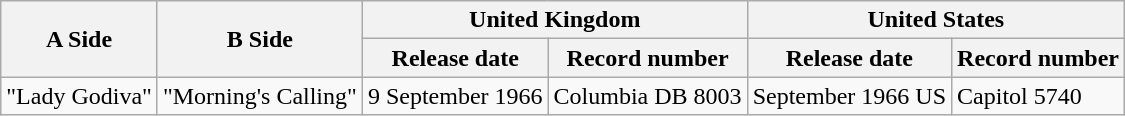<table class=wikitable>
<tr>
<th rowspan=2>A Side</th>
<th rowspan=2>B Side</th>
<th colspan=2>United Kingdom</th>
<th colspan=2>United States</th>
</tr>
<tr>
<th>Release date</th>
<th>Record number</th>
<th>Release date</th>
<th>Record number</th>
</tr>
<tr>
<td>"Lady Godiva"</td>
<td>"Morning's Calling"</td>
<td>9 September 1966</td>
<td>Columbia DB 8003</td>
<td>September 1966 US</td>
<td>Capitol 5740</td>
</tr>
</table>
